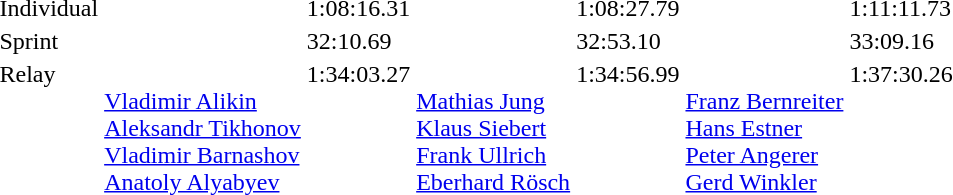<table>
<tr valign="top">
<td>Individual<br></td>
<td></td>
<td>1:08:16.31</td>
<td></td>
<td>1:08:27.79</td>
<td></td>
<td>1:11:11.73</td>
</tr>
<tr valign="top">
<td>Sprint<br></td>
<td></td>
<td>32:10.69</td>
<td></td>
<td>32:53.10</td>
<td></td>
<td>33:09.16</td>
</tr>
<tr valign="top">
<td>Relay<br></td>
<td><br><a href='#'>Vladimir Alikin</a><br><a href='#'>Aleksandr Tikhonov</a><br><a href='#'>Vladimir Barnashov</a><br><a href='#'>Anatoly Alyabyev</a></td>
<td>1:34:03.27</td>
<td><br><a href='#'>Mathias Jung</a><br><a href='#'>Klaus Siebert</a><br><a href='#'>Frank Ullrich</a><br><a href='#'>Eberhard Rösch</a></td>
<td>1:34:56.99</td>
<td><br><a href='#'>Franz Bernreiter</a><br><a href='#'>Hans Estner</a><br><a href='#'>Peter Angerer</a><br><a href='#'>Gerd Winkler</a></td>
<td>1:37:30.26</td>
</tr>
</table>
